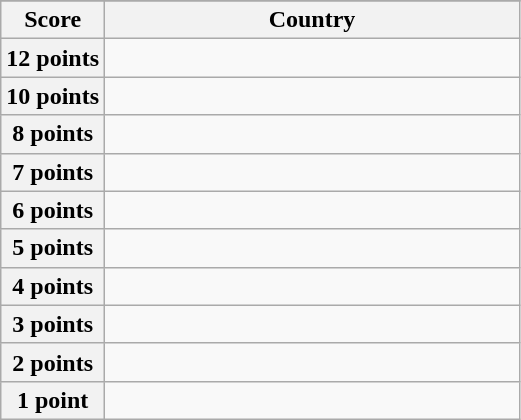<table class="wikitable">
<tr>
</tr>
<tr>
<th scope="col" width="20%">Score</th>
<th scope="col">Country</th>
</tr>
<tr>
<th scope="row">12 points</th>
<td></td>
</tr>
<tr>
<th scope="row">10 points</th>
<td></td>
</tr>
<tr>
<th scope="row">8 points</th>
<td></td>
</tr>
<tr>
<th scope="row">7 points</th>
<td></td>
</tr>
<tr>
<th scope="row">6 points</th>
<td></td>
</tr>
<tr>
<th scope="row">5 points</th>
<td></td>
</tr>
<tr>
<th scope="row">4 points</th>
<td></td>
</tr>
<tr>
<th scope="row">3 points</th>
<td></td>
</tr>
<tr>
<th scope="row">2 points</th>
<td></td>
</tr>
<tr>
<th scope="row">1 point</th>
<td></td>
</tr>
</table>
